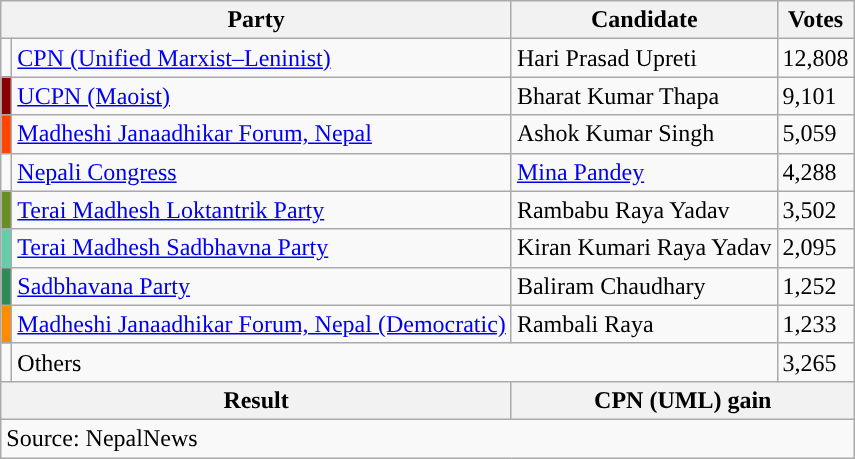<table class="wikitable">
<tr>
<th colspan="2">Party</th>
<th>Candidate</th>
<th>Votes</th>
</tr>
<tr>
<td style="background-color:"></td>
<td><a href='#'>CPN (Unified Marxist–Leninist)</a></td>
<td>Hari Prasad Upreti</td>
<td>12,808</td>
</tr>
<tr>
<td style="background-color:darkred"></td>
<td><a href='#'>UCPN (Maoist)</a></td>
<td>Bharat Kumar Thapa</td>
<td>9,101</td>
</tr>
<tr>
<td style="background-color:orangered"></td>
<td><a href='#'>Madheshi Janaadhikar Forum, Nepal</a></td>
<td>Ashok Kumar Singh</td>
<td>5,059</td>
</tr>
<tr>
<td style="background-color:"></td>
<td><a href='#'>Nepali Congress</a></td>
<td><a href='#'>Mina Pandey</a></td>
<td>4,288</td>
</tr>
<tr>
<td style="background-color:olivedrab"></td>
<td><a href='#'>Terai Madhesh Loktantrik Party</a></td>
<td>Rambabu Raya Yadav</td>
<td>3,502</td>
</tr>
<tr>
<td style="background-color:mediumaquamarine"></td>
<td><a href='#'>Terai Madhesh Sadbhavna Party</a></td>
<td>Kiran Kumari Raya Yadav</td>
<td>2,095</td>
</tr>
<tr>
<td style="background-color:seagreen"></td>
<td><a href='#'>Sadbhavana Party</a></td>
<td>Baliram Chaudhary</td>
<td>1,252</td>
</tr>
<tr>
<td style="background-color:darkorange"></td>
<td><a href='#'>Madheshi Janaadhikar Forum, Nepal (Democratic)</a></td>
<td>Rambali Raya</td>
<td>1,233</td>
</tr>
<tr>
<td></td>
<td colspan="2">Others</td>
<td>3,265</td>
</tr>
<tr>
<th colspan="2">Result</th>
<th colspan="2">CPN (UML) gain</th>
</tr>
<tr>
<td colspan="4">Source: NepalNews</td>
</tr>
</table>
